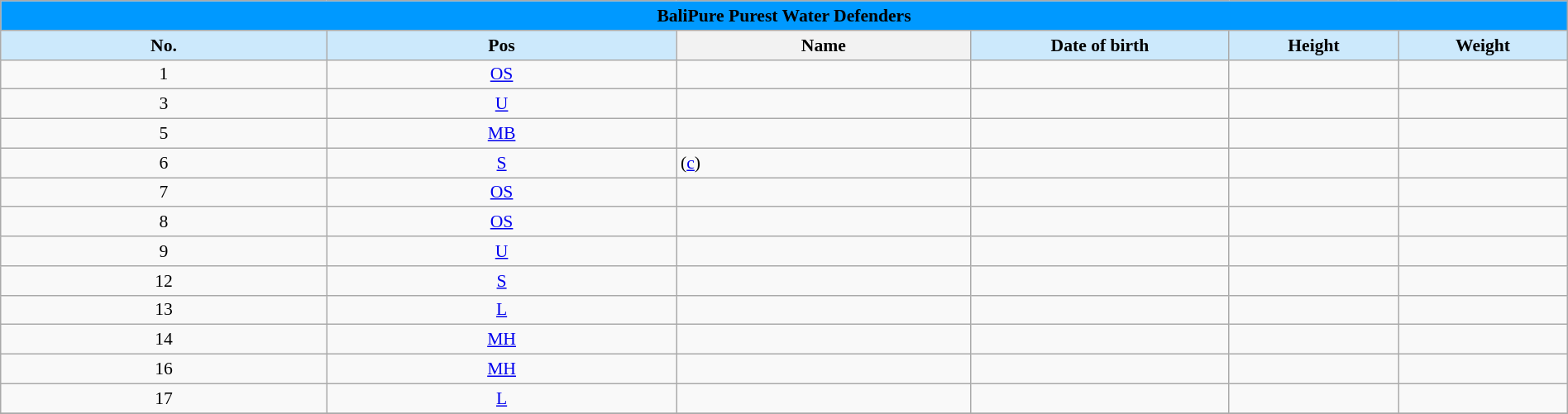<table class="wikitable" style="text-align:center; width: 100%; font-size:90%">
<tr>
<th colspan="9" style= "background: #0099ff; color: black; text-align: center"><strong>BaliPure Purest Water Defenders</strong></th>
</tr>
<tr>
<th style="background:#cce9fc; color:black;">No.</th>
<th style="background:#cce9fc; color:black;">Pos</th>
<th style="width:16em; background:##cce9fc; color:black;">Name</th>
<th style="width:14em; background:#cce9fc; color:black;">Date of birth</th>
<th style="width:9em; background:#cce9fc; color:black;">Height</th>
<th style="width:9em; background:#cce9fc; color:black;">Weight</th>
</tr>
<tr>
<td>1</td>
<td><a href='#'>OS</a></td>
<td align=left></td>
<td align=right></td>
<td></td>
<td></td>
</tr>
<tr>
<td>3</td>
<td><a href='#'>U</a></td>
<td align=left></td>
<td align=right></td>
<td></td>
<td></td>
</tr>
<tr>
<td>5</td>
<td><a href='#'>MB</a></td>
<td align=left></td>
<td align=right></td>
<td></td>
<td></td>
</tr>
<tr>
<td>6</td>
<td><a href='#'>S</a></td>
<td align=left> (<a href='#'>c</a>)</td>
<td align=right></td>
<td></td>
<td></td>
</tr>
<tr>
<td>7</td>
<td><a href='#'>OS</a></td>
<td align=left></td>
<td align=right></td>
<td></td>
<td></td>
</tr>
<tr>
<td>8</td>
<td><a href='#'>OS</a></td>
<td align=left></td>
<td align=right></td>
<td></td>
<td></td>
</tr>
<tr>
<td>9</td>
<td><a href='#'>U</a></td>
<td align=left></td>
<td align=right></td>
<td></td>
<td></td>
</tr>
<tr>
<td>12</td>
<td><a href='#'>S</a></td>
<td align=left></td>
<td align=right></td>
<td></td>
<td></td>
</tr>
<tr>
<td>13</td>
<td><a href='#'>L</a></td>
<td align=left></td>
<td align=right></td>
<td></td>
<td></td>
</tr>
<tr>
<td>14</td>
<td><a href='#'>MH</a></td>
<td align=left></td>
<td align=right></td>
<td></td>
<td></td>
</tr>
<tr>
<td>16</td>
<td><a href='#'>MH</a></td>
<td align=left></td>
<td align=right></td>
<td></td>
<td></td>
</tr>
<tr>
<td>17</td>
<td><a href='#'>L</a></td>
<td align=left></td>
<td align=right></td>
<td></td>
<td></td>
</tr>
<tr>
</tr>
</table>
